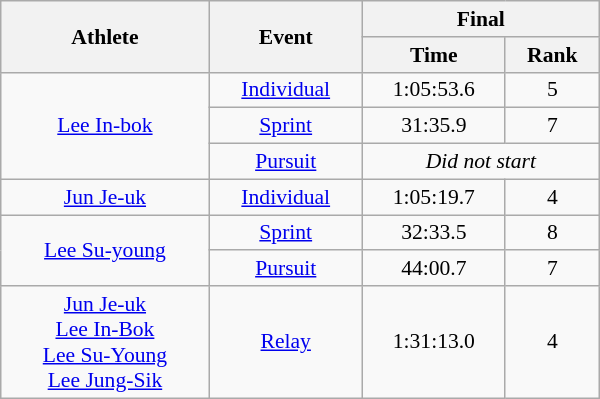<table class="wikitable" style="font-size:90%; text-align:center; width:400px">
<tr>
<th rowspan="2">Athlete</th>
<th rowspan="2">Event</th>
<th colspan="2">Final</th>
</tr>
<tr>
<th>Time</th>
<th>Rank</th>
</tr>
<tr>
<td rowspan=3><a href='#'>Lee In-bok</a></td>
<td><a href='#'>Individual</a></td>
<td>1:05:53.6</td>
<td>5</td>
</tr>
<tr>
<td><a href='#'>Sprint</a></td>
<td>31:35.9</td>
<td>7</td>
</tr>
<tr>
<td><a href='#'>Pursuit</a></td>
<td colspan=2><em>Did not start</em></td>
</tr>
<tr>
<td rowspan=1><a href='#'>Jun Je-uk</a></td>
<td><a href='#'>Individual</a></td>
<td>1:05:19.7</td>
<td>4</td>
</tr>
<tr>
<td rowspan=2><a href='#'>Lee Su-young</a></td>
<td><a href='#'>Sprint</a></td>
<td>32:33.5</td>
<td>8</td>
</tr>
<tr>
<td><a href='#'>Pursuit</a></td>
<td>44:00.7</td>
<td>7</td>
</tr>
<tr>
<td rowspan=1><a href='#'>Jun Je-uk</a> <br> <a href='#'>Lee In-Bok</a> <br> <a href='#'>Lee Su-Young</a> <br> <a href='#'>Lee Jung-Sik</a></td>
<td><a href='#'>Relay</a></td>
<td>1:31:13.0</td>
<td>4</td>
</tr>
</table>
